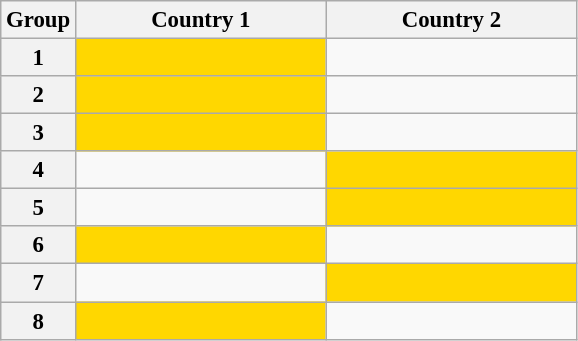<table class="wikitable sortable" style="font-size: 95%;">
<tr>
<th>Group</th>
<th width="160">Country 1</th>
<th width="160">Country 2</th>
</tr>
<tr>
<th>1</th>
<td style="background:gold;"></td>
<td></td>
</tr>
<tr>
<th>2</th>
<td style="background:gold;"></td>
<td></td>
</tr>
<tr>
<th>3</th>
<td style="background:gold;"></td>
<td></td>
</tr>
<tr>
<th>4</th>
<td></td>
<td style="background:gold;"></td>
</tr>
<tr>
<th>5</th>
<td></td>
<td style="background:gold;"></td>
</tr>
<tr>
<th>6</th>
<td style="background:gold;"></td>
<td></td>
</tr>
<tr>
<th>7</th>
<td></td>
<td style="background:gold;"></td>
</tr>
<tr>
<th>8</th>
<td style="background:gold;"></td>
<td></td>
</tr>
</table>
